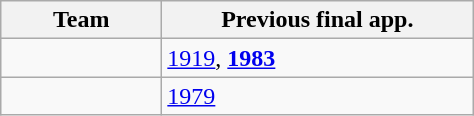<table class="wikitable">
<tr>
<th width=100px>Team</th>
<th width=200px>Previous final app.</th>
</tr>
<tr>
<td></td>
<td><a href='#'>1919</a>, <strong><a href='#'>1983</a></strong></td>
</tr>
<tr>
<td></td>
<td><a href='#'>1979</a></td>
</tr>
</table>
